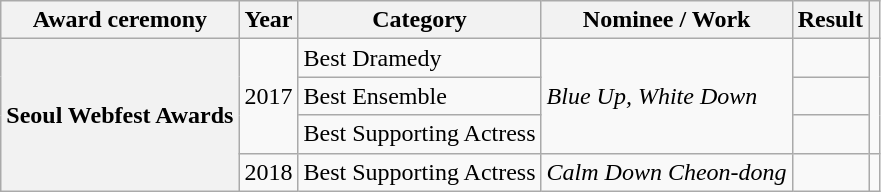<table class="wikitable plainrowheaders sortable">
<tr>
<th scope="col">Award ceremony</th>
<th scope="col">Year</th>
<th scope="col">Category </th>
<th scope="col">Nominee / Work</th>
<th scope="col">Result</th>
<th scope="col" class="unsortable"></th>
</tr>
<tr>
<th scope="row" rowspan="4">Seoul Webfest Awards</th>
<td rowspan="3" style="text-align:center">2017</td>
<td>Best Dramedy</td>
<td rowspan="3"><em>Blue Up, White Down</em></td>
<td></td>
<td rowspan="3" style="text-align:center"></td>
</tr>
<tr>
<td>Best Ensemble</td>
<td></td>
</tr>
<tr>
<td>Best Supporting Actress</td>
<td></td>
</tr>
<tr>
<td style="text-align:center">2018</td>
<td>Best Supporting Actress</td>
<td><em>Calm Down Cheon-dong</em></td>
<td></td>
<td style="text-align:center"></td>
</tr>
</table>
